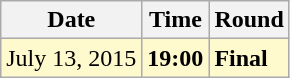<table class="wikitable">
<tr>
<th>Date</th>
<th>Time</th>
<th>Round</th>
</tr>
<tr style=background:lemonchiffon>
<td>July 13, 2015</td>
<td><strong>19:00</strong></td>
<td><strong>Final</strong></td>
</tr>
</table>
